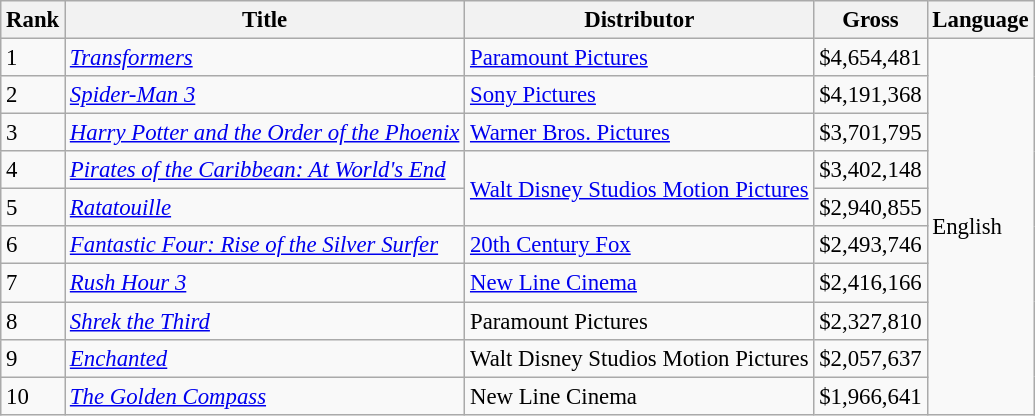<table class="wikitable" style="font-size:95%">
<tr>
<th scope="col">Rank</th>
<th scope="col">Title</th>
<th scope="col">Distributor</th>
<th scope="col">Gross</th>
<th scope="col">Language</th>
</tr>
<tr>
<td>1</td>
<td><em><a href='#'>Transformers</a></em></td>
<td><a href='#'>Paramount Pictures</a></td>
<td>$4,654,481</td>
<td rowspan="10">English</td>
</tr>
<tr>
<td>2</td>
<td><em><a href='#'>Spider-Man 3</a></em></td>
<td><a href='#'>Sony Pictures</a></td>
<td>$4,191,368</td>
</tr>
<tr>
<td>3</td>
<td><em><a href='#'>Harry Potter and the Order of the Phoenix</a></em></td>
<td><a href='#'>Warner Bros. Pictures</a></td>
<td>$3,701,795</td>
</tr>
<tr>
<td>4</td>
<td><em><a href='#'>Pirates of the Caribbean: At World's End</a></em></td>
<td rowspan="2"><a href='#'>Walt Disney Studios Motion Pictures</a></td>
<td>$3,402,148</td>
</tr>
<tr>
<td>5</td>
<td><em><a href='#'>Ratatouille</a></em></td>
<td>$2,940,855</td>
</tr>
<tr>
<td>6</td>
<td><em><a href='#'>Fantastic Four: Rise of the Silver Surfer</a></em></td>
<td><a href='#'>20th Century Fox</a></td>
<td>$2,493,746</td>
</tr>
<tr>
<td>7</td>
<td><em><a href='#'>Rush Hour 3</a></em></td>
<td><a href='#'>New Line Cinema</a></td>
<td>$2,416,166</td>
</tr>
<tr>
<td>8</td>
<td><em><a href='#'>Shrek the Third</a></em></td>
<td>Paramount Pictures</td>
<td>$2,327,810</td>
</tr>
<tr>
<td>9</td>
<td><em><a href='#'>Enchanted</a></em></td>
<td>Walt Disney Studios Motion Pictures</td>
<td>$2,057,637</td>
</tr>
<tr>
<td>10</td>
<td><em><a href='#'>The Golden Compass</a></em></td>
<td>New Line Cinema</td>
<td>$1,966,641</td>
</tr>
</table>
